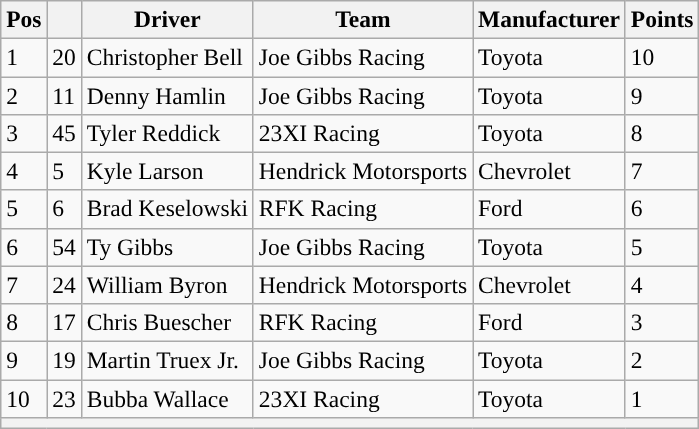<table class="wikitable" style="font-size:98%">
<tr>
<th>Pos</th>
<th></th>
<th>Driver</th>
<th>Team</th>
<th>Manufacturer</th>
<th>Points</th>
</tr>
<tr>
<td>1</td>
<td>20</td>
<td>Christopher Bell</td>
<td>Joe Gibbs Racing</td>
<td>Toyota</td>
<td>10</td>
</tr>
<tr>
<td>2</td>
<td>11</td>
<td>Denny Hamlin</td>
<td>Joe Gibbs Racing</td>
<td>Toyota</td>
<td>9</td>
</tr>
<tr>
<td>3</td>
<td>45</td>
<td>Tyler Reddick</td>
<td>23XI Racing</td>
<td>Toyota</td>
<td>8</td>
</tr>
<tr>
<td>4</td>
<td>5</td>
<td>Kyle Larson</td>
<td>Hendrick Motorsports</td>
<td>Chevrolet</td>
<td>7</td>
</tr>
<tr>
<td>5</td>
<td>6</td>
<td>Brad Keselowski</td>
<td>RFK Racing</td>
<td>Ford</td>
<td>6</td>
</tr>
<tr>
<td>6</td>
<td>54</td>
<td>Ty Gibbs</td>
<td>Joe Gibbs Racing</td>
<td>Toyota</td>
<td>5</td>
</tr>
<tr>
<td>7</td>
<td>24</td>
<td>William Byron</td>
<td>Hendrick Motorsports</td>
<td>Chevrolet</td>
<td>4</td>
</tr>
<tr>
<td>8</td>
<td>17</td>
<td>Chris Buescher</td>
<td>RFK Racing</td>
<td>Ford</td>
<td>3</td>
</tr>
<tr>
<td>9</td>
<td>19</td>
<td>Martin Truex Jr.</td>
<td>Joe Gibbs Racing</td>
<td>Toyota</td>
<td>2</td>
</tr>
<tr>
<td>10</td>
<td>23</td>
<td>Bubba Wallace</td>
<td>23XI Racing</td>
<td>Toyota</td>
<td>1</td>
</tr>
<tr>
<th colspan="6"></th>
</tr>
</table>
